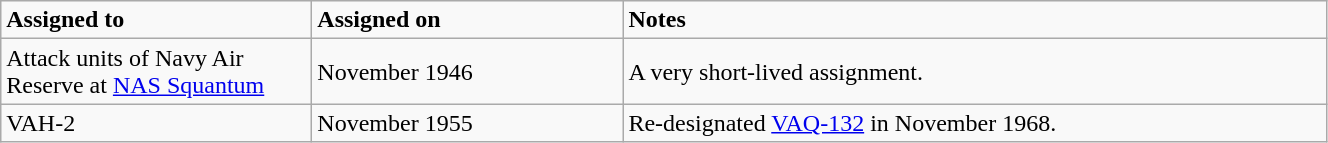<table class="wikitable" style="width: 70%;">
<tr>
<td style="width: 200px;"><strong>Assigned to</strong></td>
<td style="width: 200px;"><strong>Assigned on</strong></td>
<td><strong>Notes</strong></td>
</tr>
<tr>
<td>Attack units of Navy Air Reserve at <a href='#'>NAS Squantum</a></td>
<td>November 1946</td>
<td>A very short-lived assignment.</td>
</tr>
<tr>
<td>VAH-2</td>
<td>November 1955</td>
<td>Re-designated <a href='#'>VAQ-132</a> in November 1968.</td>
</tr>
</table>
